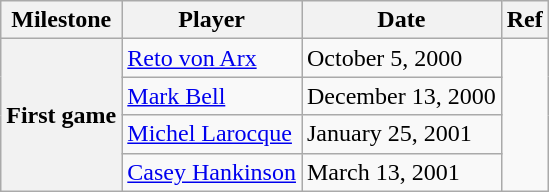<table class="wikitable">
<tr>
<th scope="col">Milestone</th>
<th scope="col">Player</th>
<th scope="col">Date</th>
<th scope="col">Ref</th>
</tr>
<tr>
<th rowspan=4>First game</th>
<td><a href='#'>Reto von Arx</a></td>
<td>October 5, 2000</td>
<td rowspan=4></td>
</tr>
<tr>
<td><a href='#'>Mark Bell</a></td>
<td>December 13, 2000</td>
</tr>
<tr>
<td><a href='#'>Michel Larocque</a></td>
<td>January 25, 2001</td>
</tr>
<tr>
<td><a href='#'>Casey Hankinson</a></td>
<td>March 13, 2001</td>
</tr>
</table>
